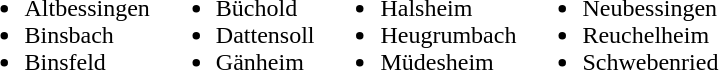<table>
<tr ---- valign="top">
<td><br><ul><li>Altbessingen</li><li>Binsbach</li><li>Binsfeld</li></ul></td>
<td><br><ul><li>Büchold</li><li>Dattensoll</li><li>Gänheim</li></ul></td>
<td><br><ul><li>Halsheim</li><li>Heugrumbach</li><li>Müdesheim</li></ul></td>
<td><br><ul><li>Neubessingen</li><li>Reuchelheim</li><li>Schwebenried</li></ul></td>
<td></td>
</tr>
</table>
